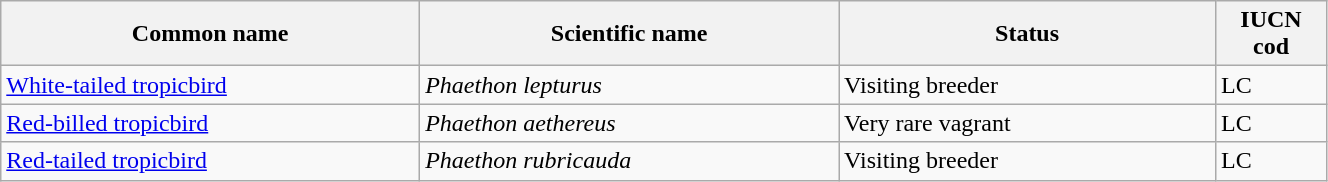<table width=70% class="wikitable sortable">
<tr>
<th width=20%>Common name</th>
<th width=20%>Scientific name</th>
<th width=18%>Status</th>
<th width=5%>IUCN cod</th>
</tr>
<tr>
<td><a href='#'>White-tailed tropicbird</a></td>
<td><em>Phaethon lepturus</em></td>
<td>Visiting breeder</td>
<td>LC</td>
</tr>
<tr>
<td><a href='#'>Red-billed tropicbird</a></td>
<td><em>Phaethon aethereus</em></td>
<td>Very rare vagrant</td>
<td>LC</td>
</tr>
<tr>
<td><a href='#'>Red-tailed tropicbird</a></td>
<td><em>Phaethon rubricauda</em></td>
<td>Visiting breeder</td>
<td>LC</td>
</tr>
</table>
